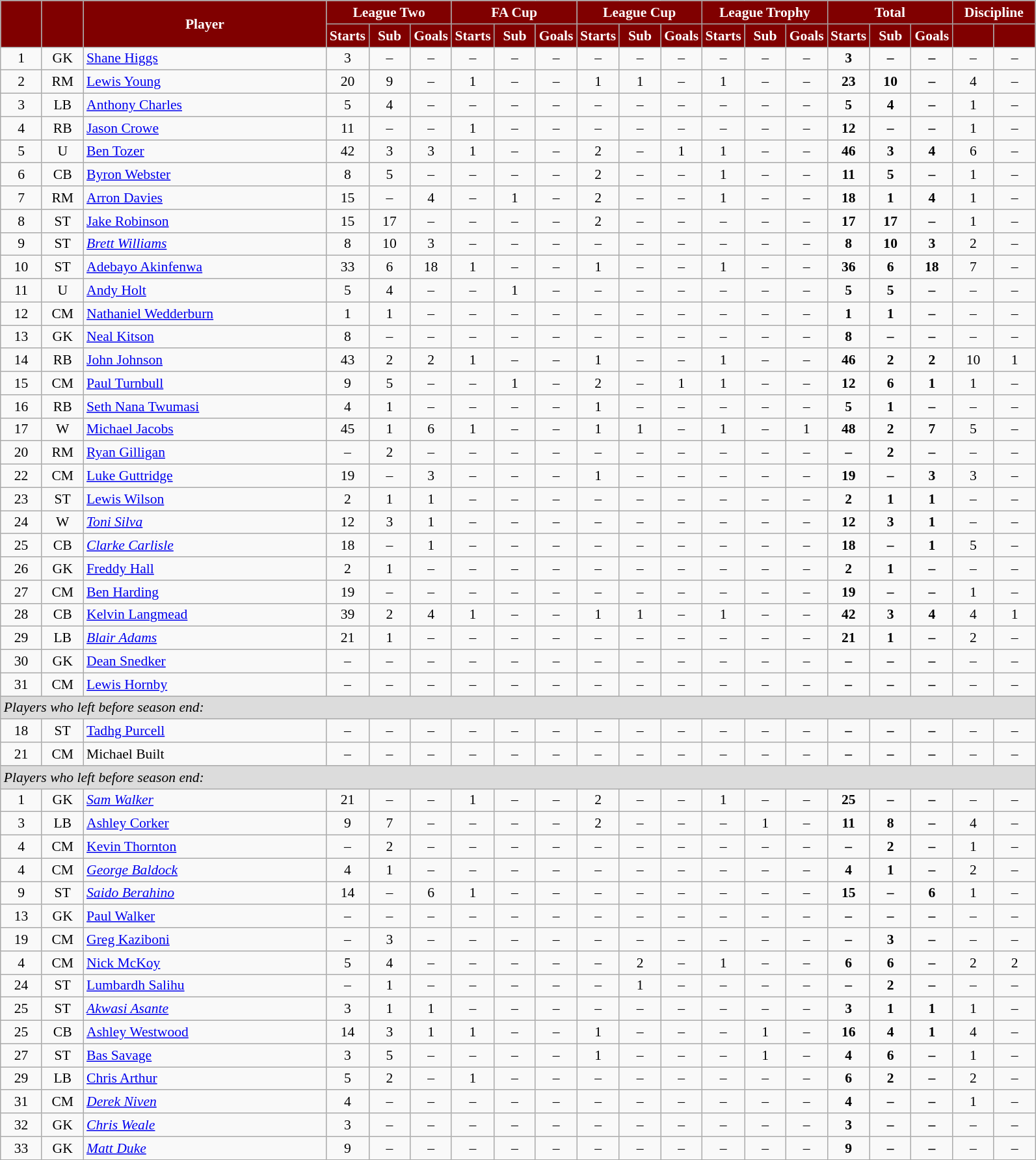<table class="wikitable"  style="text-align:center; font-size:90%; width:84%;">
<tr>
<th rowspan="2" style="background:maroon; color:white;  width: 4%"></th>
<th rowspan="2" style="background:maroon; color:white;  width: 4%"></th>
<th rowspan="2" style="background:maroon; color:white; ">Player</th>
<th colspan="3" style="background:maroon; color:white; ">League Two</th>
<th colspan="3" style="background:maroon; color:white; ">FA Cup</th>
<th colspan="3" style="background:maroon; color:white; ">League Cup</th>
<th colspan="3" style="background:maroon; color:white; ">League Trophy</th>
<th colspan="3" style="background:maroon; color:white; ">Total</th>
<th colspan="2" style="background:maroon; color:white; ">Discipline</th>
</tr>
<tr>
<th style="background:maroon; color:white;  width: 4%;">Starts</th>
<th style="background:maroon; color:white;  width: 4%;">Sub</th>
<th style="background:maroon; color:white;  width: 4%;">Goals</th>
<th style="background:maroon; color:white;  width: 4%;">Starts</th>
<th style="background:maroon; color:white;  width: 4%;">Sub</th>
<th style="background:maroon; color:white;  width: 4%;">Goals</th>
<th style="background:maroon; color:white;  width: 4%;">Starts</th>
<th style="background:maroon; color:white;  width: 4%;">Sub</th>
<th style="background:maroon; color:white;  width: 4%;">Goals</th>
<th style="background:maroon; color:white;  width: 4%;">Starts</th>
<th style="background:maroon; color:white;  width: 4%;">Sub</th>
<th style="background:maroon; color:white;  width: 4%;">Goals</th>
<th style="background:maroon; color:white;  width: 4%;">Starts</th>
<th style="background:maroon; color:white;  width: 4%;">Sub</th>
<th style="background:maroon; color:white;  width: 4%;">Goals</th>
<th style="background:maroon; color:white;  width: 4%;"></th>
<th style="background:maroon; color:white;  width: 4%;"></th>
</tr>
<tr>
<td>1</td>
<td>GK</td>
<td style="text-align:left;"><a href='#'>Shane Higgs</a></td>
<td>3</td>
<td>–</td>
<td>–</td>
<td>–</td>
<td>–</td>
<td>–</td>
<td>–</td>
<td>–</td>
<td>–</td>
<td>–</td>
<td>–</td>
<td>–</td>
<td><strong>3</strong></td>
<td><strong>–</strong></td>
<td><strong>–</strong></td>
<td>–</td>
<td>–</td>
</tr>
<tr>
<td>2</td>
<td>RM</td>
<td style="text-align:left;"><a href='#'>Lewis Young</a></td>
<td>20</td>
<td>9</td>
<td>–</td>
<td>1</td>
<td>–</td>
<td>–</td>
<td>1</td>
<td>1</td>
<td>–</td>
<td>1</td>
<td>–</td>
<td>–</td>
<td><strong>23</strong></td>
<td><strong>10</strong></td>
<td><strong>–</strong></td>
<td>4</td>
<td>–</td>
</tr>
<tr>
<td>3</td>
<td>LB</td>
<td style="text-align:left;"><a href='#'>Anthony Charles</a></td>
<td>5</td>
<td>4</td>
<td>–</td>
<td>–</td>
<td>–</td>
<td>–</td>
<td>–</td>
<td>–</td>
<td>–</td>
<td>–</td>
<td>–</td>
<td>–</td>
<td><strong>5</strong></td>
<td><strong>4</strong></td>
<td><strong>–</strong></td>
<td>1</td>
<td>–</td>
</tr>
<tr>
<td>4</td>
<td>RB</td>
<td style="text-align:left;"><a href='#'>Jason Crowe</a></td>
<td>11</td>
<td>–</td>
<td>–</td>
<td>1</td>
<td>–</td>
<td>–</td>
<td>–</td>
<td>–</td>
<td>–</td>
<td>–</td>
<td>–</td>
<td>–</td>
<td><strong>12</strong></td>
<td><strong>–</strong></td>
<td><strong>–</strong></td>
<td>1</td>
<td>–</td>
</tr>
<tr>
<td>5</td>
<td>U</td>
<td style="text-align:left;"><a href='#'>Ben Tozer</a></td>
<td>42</td>
<td>3</td>
<td>3</td>
<td>1</td>
<td>–</td>
<td>–</td>
<td>2</td>
<td>–</td>
<td>1</td>
<td>1</td>
<td>–</td>
<td>–</td>
<td><strong>46</strong></td>
<td><strong>3</strong></td>
<td><strong>4</strong></td>
<td>6</td>
<td>–</td>
</tr>
<tr>
<td>6</td>
<td>CB</td>
<td style="text-align:left;"><a href='#'>Byron Webster</a></td>
<td>8</td>
<td>5</td>
<td>–</td>
<td>–</td>
<td>–</td>
<td>–</td>
<td>2</td>
<td>–</td>
<td>–</td>
<td>1</td>
<td>–</td>
<td>–</td>
<td><strong>11</strong></td>
<td><strong>5</strong></td>
<td><strong>–</strong></td>
<td>1</td>
<td>–</td>
</tr>
<tr>
<td>7</td>
<td>RM</td>
<td style="text-align:left;"><a href='#'>Arron Davies</a></td>
<td>15</td>
<td>–</td>
<td>4</td>
<td>–</td>
<td>1</td>
<td>–</td>
<td>2</td>
<td>–</td>
<td>–</td>
<td>1</td>
<td>–</td>
<td>–</td>
<td><strong>18</strong></td>
<td><strong>1</strong></td>
<td><strong>4</strong></td>
<td>1</td>
<td>–</td>
</tr>
<tr>
<td>8</td>
<td>ST</td>
<td style="text-align:left;"><a href='#'>Jake Robinson</a></td>
<td>15</td>
<td>17</td>
<td>–</td>
<td>–</td>
<td>–</td>
<td>–</td>
<td>2</td>
<td>–</td>
<td>–</td>
<td>–</td>
<td>–</td>
<td>–</td>
<td><strong>17</strong></td>
<td><strong>17</strong></td>
<td><strong>–</strong></td>
<td>1</td>
<td>–</td>
</tr>
<tr>
<td>9</td>
<td>ST</td>
<td style="text-align:left;"><em><a href='#'>Brett Williams</a></em></td>
<td>8</td>
<td>10</td>
<td>3</td>
<td>–</td>
<td>–</td>
<td>–</td>
<td>–</td>
<td>–</td>
<td>–</td>
<td>–</td>
<td>–</td>
<td>–</td>
<td><strong>8</strong></td>
<td><strong>10</strong></td>
<td><strong>3</strong></td>
<td>2</td>
<td>–</td>
</tr>
<tr>
<td>10</td>
<td>ST</td>
<td style="text-align:left;"><a href='#'>Adebayo Akinfenwa</a></td>
<td>33</td>
<td>6</td>
<td>18</td>
<td>1</td>
<td>–</td>
<td>–</td>
<td>1</td>
<td>–</td>
<td>–</td>
<td>1</td>
<td>–</td>
<td>–</td>
<td><strong>36</strong></td>
<td><strong>6</strong></td>
<td><strong>18</strong></td>
<td>7</td>
<td>–</td>
</tr>
<tr>
<td>11</td>
<td>U</td>
<td style="text-align:left;"><a href='#'>Andy Holt</a></td>
<td>5</td>
<td>4</td>
<td>–</td>
<td>–</td>
<td>1</td>
<td>–</td>
<td>–</td>
<td>–</td>
<td>–</td>
<td>–</td>
<td>–</td>
<td>–</td>
<td><strong>5</strong></td>
<td><strong>5</strong></td>
<td><strong>–</strong></td>
<td>–</td>
<td>–</td>
</tr>
<tr>
<td>12</td>
<td>CM</td>
<td style="text-align:left;"><a href='#'>Nathaniel Wedderburn</a></td>
<td>1</td>
<td>1</td>
<td>–</td>
<td>–</td>
<td>–</td>
<td>–</td>
<td>–</td>
<td>–</td>
<td>–</td>
<td>–</td>
<td>–</td>
<td>–</td>
<td><strong>1</strong></td>
<td><strong>1</strong></td>
<td><strong>–</strong></td>
<td>–</td>
<td>–</td>
</tr>
<tr>
<td>13</td>
<td>GK</td>
<td style="text-align:left;"><a href='#'>Neal Kitson</a></td>
<td>8</td>
<td>–</td>
<td>–</td>
<td>–</td>
<td>–</td>
<td>–</td>
<td>–</td>
<td>–</td>
<td>–</td>
<td>–</td>
<td>–</td>
<td>–</td>
<td><strong>8</strong></td>
<td><strong>–</strong></td>
<td><strong>–</strong></td>
<td>–</td>
<td>–</td>
</tr>
<tr>
<td>14</td>
<td>RB</td>
<td style="text-align:left;"><a href='#'>John Johnson</a></td>
<td>43</td>
<td>2</td>
<td>2</td>
<td>1</td>
<td>–</td>
<td>–</td>
<td>1</td>
<td>–</td>
<td>–</td>
<td>1</td>
<td>–</td>
<td>–</td>
<td><strong>46</strong></td>
<td><strong>2</strong></td>
<td><strong>2</strong></td>
<td>10</td>
<td>1</td>
</tr>
<tr>
<td>15</td>
<td>CM</td>
<td style="text-align:left;"><a href='#'>Paul Turnbull</a></td>
<td>9</td>
<td>5</td>
<td>–</td>
<td>–</td>
<td>1</td>
<td>–</td>
<td>2</td>
<td>–</td>
<td>1</td>
<td>1</td>
<td>–</td>
<td>–</td>
<td><strong>12</strong></td>
<td><strong>6</strong></td>
<td><strong>1</strong></td>
<td>1</td>
<td>–</td>
</tr>
<tr>
<td>16</td>
<td>RB</td>
<td style="text-align:left;"><a href='#'>Seth Nana Twumasi</a></td>
<td>4</td>
<td>1</td>
<td>–</td>
<td>–</td>
<td>–</td>
<td>–</td>
<td>1</td>
<td>–</td>
<td>–</td>
<td>–</td>
<td>–</td>
<td>–</td>
<td><strong>5</strong></td>
<td><strong>1</strong></td>
<td><strong>–</strong></td>
<td>–</td>
<td>–</td>
</tr>
<tr>
<td>17</td>
<td>W</td>
<td style="text-align:left;"><a href='#'>Michael Jacobs</a></td>
<td>45</td>
<td>1</td>
<td>6</td>
<td>1</td>
<td>–</td>
<td>–</td>
<td>1</td>
<td>1</td>
<td>–</td>
<td>1</td>
<td>–</td>
<td>1</td>
<td><strong>48</strong></td>
<td><strong>2</strong></td>
<td><strong>7</strong></td>
<td>5</td>
<td>–</td>
</tr>
<tr>
<td>20</td>
<td>RM</td>
<td style="text-align:left;"><a href='#'>Ryan Gilligan</a></td>
<td>–</td>
<td>2</td>
<td>–</td>
<td>–</td>
<td>–</td>
<td>–</td>
<td>–</td>
<td>–</td>
<td>–</td>
<td>–</td>
<td>–</td>
<td>–</td>
<td><strong>–</strong></td>
<td><strong>2</strong></td>
<td><strong>–</strong></td>
<td>–</td>
<td>–</td>
</tr>
<tr>
<td>22</td>
<td>CM</td>
<td style="text-align:left;"><a href='#'>Luke Guttridge</a></td>
<td>19</td>
<td>–</td>
<td>3</td>
<td>–</td>
<td>–</td>
<td>–</td>
<td>1</td>
<td>–</td>
<td>–</td>
<td>–</td>
<td>–</td>
<td>–</td>
<td><strong>19</strong></td>
<td><strong>–</strong></td>
<td><strong>3</strong></td>
<td>3</td>
<td>–</td>
</tr>
<tr>
<td>23</td>
<td>ST</td>
<td style="text-align:left;"><a href='#'>Lewis Wilson</a></td>
<td>2</td>
<td>1</td>
<td>1</td>
<td>–</td>
<td>–</td>
<td>–</td>
<td>–</td>
<td>–</td>
<td>–</td>
<td>–</td>
<td>–</td>
<td>–</td>
<td><strong>2</strong></td>
<td><strong>1</strong></td>
<td><strong>1</strong></td>
<td>–</td>
<td>–</td>
</tr>
<tr>
<td>24</td>
<td>W</td>
<td style="text-align:left;"><em><a href='#'>Toni Silva</a></em></td>
<td>12</td>
<td>3</td>
<td>1</td>
<td>–</td>
<td>–</td>
<td>–</td>
<td>–</td>
<td>–</td>
<td>–</td>
<td>–</td>
<td>–</td>
<td>–</td>
<td><strong>12</strong></td>
<td><strong>3</strong></td>
<td><strong>1</strong></td>
<td>–</td>
<td>–</td>
</tr>
<tr>
<td>25</td>
<td>CB</td>
<td style="text-align:left;"><em><a href='#'>Clarke Carlisle</a></em></td>
<td>18</td>
<td>–</td>
<td>1</td>
<td>–</td>
<td>–</td>
<td>–</td>
<td>–</td>
<td>–</td>
<td>–</td>
<td>–</td>
<td>–</td>
<td>–</td>
<td><strong>18</strong></td>
<td><strong>–</strong></td>
<td><strong>1</strong></td>
<td>5</td>
<td>–</td>
</tr>
<tr>
<td>26</td>
<td>GK</td>
<td style="text-align:left;"><a href='#'>Freddy Hall</a></td>
<td>2</td>
<td>1</td>
<td>–</td>
<td>–</td>
<td>–</td>
<td>–</td>
<td>–</td>
<td>–</td>
<td>–</td>
<td>–</td>
<td>–</td>
<td>–</td>
<td><strong>2</strong></td>
<td><strong>1</strong></td>
<td><strong>–</strong></td>
<td>–</td>
<td>–</td>
</tr>
<tr>
<td>27</td>
<td>CM</td>
<td style="text-align:left;"><a href='#'>Ben Harding</a></td>
<td>19</td>
<td>–</td>
<td>–</td>
<td>–</td>
<td>–</td>
<td>–</td>
<td>–</td>
<td>–</td>
<td>–</td>
<td>–</td>
<td>–</td>
<td>–</td>
<td><strong>19</strong></td>
<td><strong>–</strong></td>
<td><strong>–</strong></td>
<td>1</td>
<td>–</td>
</tr>
<tr>
<td>28</td>
<td>CB</td>
<td style="text-align:left;"><a href='#'>Kelvin Langmead</a></td>
<td>39</td>
<td>2</td>
<td>4</td>
<td>1</td>
<td>–</td>
<td>–</td>
<td>1</td>
<td>1</td>
<td>–</td>
<td>1</td>
<td>–</td>
<td>–</td>
<td><strong>42</strong></td>
<td><strong>3</strong></td>
<td><strong>4</strong></td>
<td>4</td>
<td>1</td>
</tr>
<tr>
<td>29</td>
<td>LB</td>
<td style="text-align:left;"><em><a href='#'>Blair Adams</a></em></td>
<td>21</td>
<td>1</td>
<td>–</td>
<td>–</td>
<td>–</td>
<td>–</td>
<td>–</td>
<td>–</td>
<td>–</td>
<td>–</td>
<td>–</td>
<td>–</td>
<td><strong>21</strong></td>
<td><strong>1</strong></td>
<td><strong>–</strong></td>
<td>2</td>
<td>–</td>
</tr>
<tr>
<td>30</td>
<td>GK</td>
<td style="text-align:left;"><a href='#'>Dean Snedker</a></td>
<td>–</td>
<td>–</td>
<td>–</td>
<td>–</td>
<td>–</td>
<td>–</td>
<td>–</td>
<td>–</td>
<td>–</td>
<td>–</td>
<td>–</td>
<td>–</td>
<td><strong>–</strong></td>
<td><strong>–</strong></td>
<td><strong>–</strong></td>
<td>–</td>
<td>–</td>
</tr>
<tr>
<td>31</td>
<td>CM</td>
<td style="text-align:left;"><a href='#'>Lewis Hornby</a></td>
<td>–</td>
<td>–</td>
<td>–</td>
<td>–</td>
<td>–</td>
<td>–</td>
<td>–</td>
<td>–</td>
<td>–</td>
<td>–</td>
<td>–</td>
<td>–</td>
<td><strong>–</strong></td>
<td><strong>–</strong></td>
<td><strong>–</strong></td>
<td>–</td>
<td>–</td>
</tr>
<tr>
<td colspan="20" style="background:#dcdcdc; text-align:left;"><em>Players who left before season end:</em></td>
</tr>
<tr>
<td>18</td>
<td>ST</td>
<td style="text-align:left;"><a href='#'>Tadhg Purcell</a></td>
<td>–</td>
<td>–</td>
<td>–</td>
<td>–</td>
<td>–</td>
<td>–</td>
<td>–</td>
<td>–</td>
<td>–</td>
<td>–</td>
<td>–</td>
<td>–</td>
<td><strong>–</strong></td>
<td><strong>–</strong></td>
<td><strong>–</strong></td>
<td>–</td>
<td>–</td>
</tr>
<tr>
<td>21</td>
<td>CM</td>
<td style="text-align:left;">Michael Built</td>
<td>–</td>
<td>–</td>
<td>–</td>
<td>–</td>
<td>–</td>
<td>–</td>
<td>–</td>
<td>–</td>
<td>–</td>
<td>–</td>
<td>–</td>
<td>–</td>
<td><strong>–</strong></td>
<td><strong>–</strong></td>
<td><strong>–</strong></td>
<td>–</td>
<td>–</td>
</tr>
<tr>
<td colspan="20" style="background:#dcdcdc; text-align:left;"><em>Players who left before season end:</em></td>
</tr>
<tr>
<td>1</td>
<td>GK</td>
<td style="text-align:left;"><em><a href='#'>Sam Walker</a></em></td>
<td>21</td>
<td>–</td>
<td>–</td>
<td>1</td>
<td>–</td>
<td>–</td>
<td>2</td>
<td>–</td>
<td>–</td>
<td>1</td>
<td>–</td>
<td>–</td>
<td><strong>25</strong></td>
<td><strong>–</strong></td>
<td><strong>–</strong></td>
<td>–</td>
<td>–</td>
</tr>
<tr>
<td>3</td>
<td>LB</td>
<td style="text-align:left;"><a href='#'>Ashley Corker</a></td>
<td>9</td>
<td>7</td>
<td>–</td>
<td>–</td>
<td>–</td>
<td>–</td>
<td>2</td>
<td>–</td>
<td>–</td>
<td>–</td>
<td>1</td>
<td>–</td>
<td><strong>11</strong></td>
<td><strong>8</strong></td>
<td><strong>–</strong></td>
<td>4</td>
<td>–</td>
</tr>
<tr>
<td>4</td>
<td>CM</td>
<td style="text-align:left;"><a href='#'>Kevin Thornton</a></td>
<td>–</td>
<td>2</td>
<td>–</td>
<td>–</td>
<td>–</td>
<td>–</td>
<td>–</td>
<td>–</td>
<td>–</td>
<td>–</td>
<td>–</td>
<td>–</td>
<td><strong>–</strong></td>
<td><strong>2</strong></td>
<td><strong>–</strong></td>
<td>1</td>
<td>–</td>
</tr>
<tr>
<td>4</td>
<td>CM</td>
<td style="text-align:left;"><em><a href='#'>George Baldock</a></em></td>
<td>4</td>
<td>1</td>
<td>–</td>
<td>–</td>
<td>–</td>
<td>–</td>
<td>–</td>
<td>–</td>
<td>–</td>
<td>–</td>
<td>–</td>
<td>–</td>
<td><strong>4</strong></td>
<td><strong>1</strong></td>
<td><strong>–</strong></td>
<td>2</td>
<td>–</td>
</tr>
<tr>
<td>9</td>
<td>ST</td>
<td style="text-align:left;"><em><a href='#'>Saido Berahino</a></em></td>
<td>14</td>
<td>–</td>
<td>6</td>
<td>1</td>
<td>–</td>
<td>–</td>
<td>–</td>
<td>–</td>
<td>–</td>
<td>–</td>
<td>–</td>
<td>–</td>
<td><strong>15</strong></td>
<td><strong>–</strong></td>
<td><strong>6</strong></td>
<td>1</td>
<td>–</td>
</tr>
<tr>
<td>13</td>
<td>GK</td>
<td style="text-align:left;"><a href='#'>Paul Walker</a></td>
<td>–</td>
<td>–</td>
<td>–</td>
<td>–</td>
<td>–</td>
<td>–</td>
<td>–</td>
<td>–</td>
<td>–</td>
<td>–</td>
<td>–</td>
<td>–</td>
<td><strong>–</strong></td>
<td><strong>–</strong></td>
<td><strong>–</strong></td>
<td>–</td>
<td>–</td>
</tr>
<tr>
<td>19</td>
<td>CM</td>
<td style="text-align:left;"><a href='#'>Greg Kaziboni</a></td>
<td>–</td>
<td>3</td>
<td>–</td>
<td>–</td>
<td>–</td>
<td>–</td>
<td>–</td>
<td>–</td>
<td>–</td>
<td>–</td>
<td>–</td>
<td>–</td>
<td><strong>–</strong></td>
<td><strong>3</strong></td>
<td><strong>–</strong></td>
<td>–</td>
<td>–</td>
</tr>
<tr>
<td>4</td>
<td>CM</td>
<td style="text-align:left;"><a href='#'>Nick McKoy</a></td>
<td>5</td>
<td>4</td>
<td>–</td>
<td>–</td>
<td>–</td>
<td>–</td>
<td>–</td>
<td>2</td>
<td>–</td>
<td>1</td>
<td>–</td>
<td>–</td>
<td><strong>6</strong></td>
<td><strong>6</strong></td>
<td><strong>–</strong></td>
<td>2</td>
<td>2</td>
</tr>
<tr>
<td>24</td>
<td>ST</td>
<td style="text-align:left;"><a href='#'>Lumbardh Salihu</a></td>
<td>–</td>
<td>1</td>
<td>–</td>
<td>–</td>
<td>–</td>
<td>–</td>
<td>–</td>
<td>1</td>
<td>–</td>
<td>–</td>
<td>–</td>
<td>–</td>
<td><strong>–</strong></td>
<td><strong>2</strong></td>
<td><strong>–</strong></td>
<td>–</td>
<td>–</td>
</tr>
<tr>
<td>25</td>
<td>ST</td>
<td style="text-align:left;"><em><a href='#'>Akwasi Asante</a></em></td>
<td>3</td>
<td>1</td>
<td>1</td>
<td>–</td>
<td>–</td>
<td>–</td>
<td>–</td>
<td>–</td>
<td>–</td>
<td>–</td>
<td>–</td>
<td>–</td>
<td><strong>3</strong></td>
<td><strong>1</strong></td>
<td><strong>1</strong></td>
<td>1</td>
<td>–</td>
</tr>
<tr>
<td>25</td>
<td>CB</td>
<td style="text-align:left;"><a href='#'>Ashley Westwood</a></td>
<td>14</td>
<td>3</td>
<td>1</td>
<td>1</td>
<td>–</td>
<td>–</td>
<td>1</td>
<td>–</td>
<td>–</td>
<td>–</td>
<td>1</td>
<td>–</td>
<td><strong>16</strong></td>
<td><strong>4</strong></td>
<td><strong>1</strong></td>
<td>4</td>
<td>–</td>
</tr>
<tr>
<td>27</td>
<td>ST</td>
<td style="text-align:left;"><a href='#'>Bas Savage</a></td>
<td>3</td>
<td>5</td>
<td>–</td>
<td>–</td>
<td>–</td>
<td>–</td>
<td>1</td>
<td>–</td>
<td>–</td>
<td>–</td>
<td>1</td>
<td>–</td>
<td><strong>4</strong></td>
<td><strong>6</strong></td>
<td><strong>–</strong></td>
<td>1</td>
<td>–</td>
</tr>
<tr>
<td>29</td>
<td>LB</td>
<td style="text-align:left;"><a href='#'>Chris Arthur</a></td>
<td>5</td>
<td>2</td>
<td>–</td>
<td>1</td>
<td>–</td>
<td>–</td>
<td>–</td>
<td>–</td>
<td>–</td>
<td>–</td>
<td>–</td>
<td>–</td>
<td><strong>6</strong></td>
<td><strong>2</strong></td>
<td><strong>–</strong></td>
<td>2</td>
<td>–</td>
</tr>
<tr>
<td>31</td>
<td>CM</td>
<td style="text-align:left;"><em><a href='#'>Derek Niven</a></em></td>
<td>4</td>
<td>–</td>
<td>–</td>
<td>–</td>
<td>–</td>
<td>–</td>
<td>–</td>
<td>–</td>
<td>–</td>
<td>–</td>
<td>–</td>
<td>–</td>
<td><strong>4</strong></td>
<td><strong>–</strong></td>
<td><strong>–</strong></td>
<td>1</td>
<td>–</td>
</tr>
<tr>
<td>32</td>
<td>GK</td>
<td style="text-align:left;"><em><a href='#'>Chris Weale</a></em></td>
<td>3</td>
<td>–</td>
<td>–</td>
<td>–</td>
<td>–</td>
<td>–</td>
<td>–</td>
<td>–</td>
<td>–</td>
<td>–</td>
<td>–</td>
<td>–</td>
<td><strong>3</strong></td>
<td><strong>–</strong></td>
<td><strong>–</strong></td>
<td>–</td>
<td>–</td>
</tr>
<tr>
<td>33</td>
<td>GK</td>
<td style="text-align:left;"><em><a href='#'>Matt Duke</a></em></td>
<td>9</td>
<td>–</td>
<td>–</td>
<td>–</td>
<td>–</td>
<td>–</td>
<td>–</td>
<td>–</td>
<td>–</td>
<td>–</td>
<td>–</td>
<td>–</td>
<td><strong>9</strong></td>
<td><strong>–</strong></td>
<td><strong>–</strong></td>
<td>–</td>
<td>–</td>
</tr>
</table>
